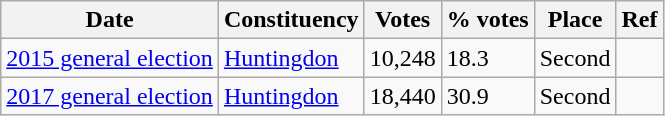<table class="wikitable">
<tr>
<th>Date</th>
<th>Constituency</th>
<th>Votes</th>
<th>% votes</th>
<th>Place</th>
<th>Ref</th>
</tr>
<tr>
<td><a href='#'>2015 general election</a></td>
<td><a href='#'>Huntingdon</a></td>
<td>10,248</td>
<td>18.3</td>
<td>Second</td>
<td></td>
</tr>
<tr>
<td><a href='#'>2017 general election</a></td>
<td><a href='#'>Huntingdon</a></td>
<td>18,440</td>
<td>30.9</td>
<td>Second</td>
<td></td>
</tr>
</table>
